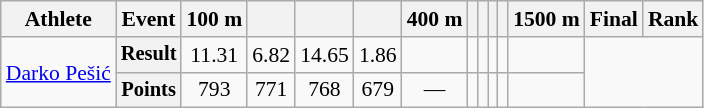<table class="wikitable" style="font-size:90%;">
<tr>
<th>Athlete</th>
<th>Event</th>
<th>100 m</th>
<th></th>
<th></th>
<th></th>
<th>400 m</th>
<th></th>
<th></th>
<th></th>
<th></th>
<th>1500 m</th>
<th>Final</th>
<th>Rank</th>
</tr>
<tr align=center>
<td style="text-align:left;" rowspan="2"><a href='#'>Darko Pešić</a></td>
<th style="font-size:95%">Result</th>
<td>11.31 <strong></strong></td>
<td>6.82</td>
<td>14.65</td>
<td>1.86</td>
<td></td>
<td></td>
<td></td>
<td></td>
<td></td>
<td></td>
<td rowspan="2" colspan="2"></td>
</tr>
<tr align=center>
<th style="font-size:95%">Points</th>
<td>793</td>
<td>771</td>
<td>768</td>
<td>679</td>
<td>—</td>
<td></td>
<td></td>
<td></td>
<td></td>
<td></td>
</tr>
</table>
